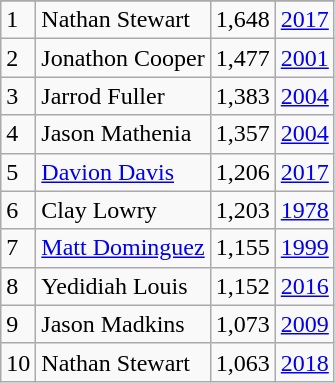<table class="wikitable">
<tr>
</tr>
<tr>
<td>1</td>
<td>Nathan Stewart</td>
<td>1,648</td>
<td><a href='#'>2017</a></td>
</tr>
<tr>
<td>2</td>
<td>Jonathon Cooper</td>
<td>1,477</td>
<td><a href='#'>2001</a></td>
</tr>
<tr>
<td>3</td>
<td>Jarrod Fuller</td>
<td>1,383</td>
<td><a href='#'>2004</a></td>
</tr>
<tr>
<td>4</td>
<td>Jason Mathenia</td>
<td>1,357</td>
<td><a href='#'>2004</a></td>
</tr>
<tr>
<td>5</td>
<td><a href='#'>Davion Davis</a></td>
<td>1,206</td>
<td><a href='#'>2017</a></td>
</tr>
<tr>
<td>6</td>
<td>Clay Lowry</td>
<td>1,203</td>
<td><a href='#'>1978</a></td>
</tr>
<tr>
<td>7</td>
<td><a href='#'>Matt Dominguez</a></td>
<td>1,155</td>
<td><a href='#'>1999</a></td>
</tr>
<tr>
<td>8</td>
<td>Yedidiah Louis</td>
<td>1,152</td>
<td><a href='#'>2016</a></td>
</tr>
<tr>
<td>9</td>
<td>Jason Madkins</td>
<td>1,073</td>
<td><a href='#'>2009</a></td>
</tr>
<tr>
<td>10</td>
<td>Nathan Stewart</td>
<td>1,063</td>
<td><a href='#'>2018</a></td>
</tr>
</table>
